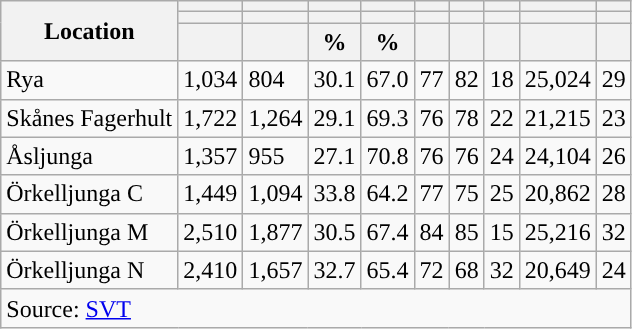<table role="presentation" class="wikitable sortable mw-collapsible">
<tr>
<th rowspan="3">Location</th>
<th></th>
<th></th>
<th></th>
<th></th>
<th></th>
<th></th>
<th></th>
<th></th>
<th></th>
</tr>
<tr>
<th></th>
<th></th>
<th style="background:"></th>
<th style="background:"></th>
<th></th>
<th></th>
<th></th>
<th></th>
<th></th>
</tr>
<tr>
<th data-sort-type="number"></th>
<th data-sort-type="number"></th>
<th data-sort-type="number">%</th>
<th data-sort-type="number">%</th>
<th data-sort-type="number"></th>
<th data-sort-type="number"></th>
<th data-sort-type="number"></th>
<th data-sort-type="number"></th>
<th data-sort-type="number"></th>
</tr>
<tr>
<td align="left">Rya</td>
<td>1,034</td>
<td>804</td>
<td>30.1</td>
<td>67.0</td>
<td>77</td>
<td>82</td>
<td>18</td>
<td>25,024</td>
<td>29</td>
</tr>
<tr>
<td align="left">Skånes Fagerhult</td>
<td>1,722</td>
<td>1,264</td>
<td>29.1</td>
<td>69.3</td>
<td>76</td>
<td>78</td>
<td>22</td>
<td>21,215</td>
<td>23</td>
</tr>
<tr>
<td align="left">Åsljunga</td>
<td>1,357</td>
<td>955</td>
<td>27.1</td>
<td>70.8</td>
<td>76</td>
<td>76</td>
<td>24</td>
<td>24,104</td>
<td>26</td>
</tr>
<tr>
<td align="left">Örkelljunga C</td>
<td>1,449</td>
<td>1,094</td>
<td>33.8</td>
<td>64.2</td>
<td>77</td>
<td>75</td>
<td>25</td>
<td>20,862</td>
<td>28</td>
</tr>
<tr>
<td align="left">Örkelljunga M</td>
<td>2,510</td>
<td>1,877</td>
<td>30.5</td>
<td>67.4</td>
<td>84</td>
<td>85</td>
<td>15</td>
<td>25,216</td>
<td>32</td>
</tr>
<tr>
<td align="left">Örkelljunga N</td>
<td>2,410</td>
<td>1,657</td>
<td>32.7</td>
<td>65.4</td>
<td>72</td>
<td>68</td>
<td>32</td>
<td>20,649</td>
<td>24</td>
</tr>
<tr>
<td colspan="10" align="left">Source: <a href='#'>SVT</a></td>
</tr>
</table>
